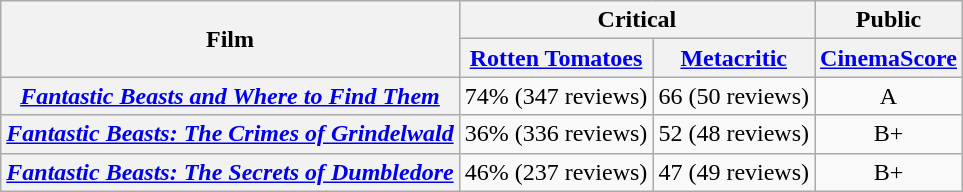<table class="wikitable plainrowheaders sortable" style="text-align: center;">
<tr>
<th scope="col" rowspan="2">Film</th>
<th scope="col" colspan="2">Critical</th>
<th scope="col">Public</th>
</tr>
<tr>
<th scope="col"><a href='#'>Rotten Tomatoes</a></th>
<th scope="col"><a href='#'>Metacritic</a></th>
<th scope="col"><a href='#'>CinemaScore</a></th>
</tr>
<tr>
<th scope="row"><em><a href='#'>Fantastic Beasts and Where to Find Them</a></em></th>
<td>74% (347 reviews)</td>
<td>66 (50 reviews)</td>
<td>A</td>
</tr>
<tr>
<th scope="row"><em><a href='#'>Fantastic Beasts: The Crimes of Grindelwald</a></em></th>
<td>36% (336 reviews)</td>
<td>52 (48 reviews)</td>
<td>B+</td>
</tr>
<tr>
<th scope="row"><em><a href='#'>Fantastic Beasts: The Secrets of Dumbledore</a></em></th>
<td>46% (237 reviews)</td>
<td>47 (49 reviews)</td>
<td>B+</td>
</tr>
</table>
